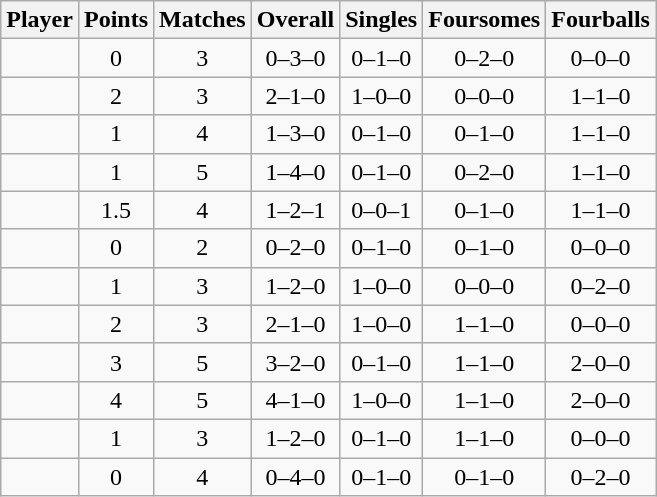<table class="wikitable sortable" style="text-align:center">
<tr>
<th>Player</th>
<th>Points</th>
<th>Matches</th>
<th>Overall</th>
<th>Singles</th>
<th>Foursomes</th>
<th>Fourballs</th>
</tr>
<tr>
<td align=left></td>
<td>0</td>
<td>3</td>
<td>0–3–0</td>
<td>0–1–0</td>
<td>0–2–0</td>
<td>0–0–0</td>
</tr>
<tr>
<td align=left></td>
<td>2</td>
<td>3</td>
<td>2–1–0</td>
<td>1–0–0</td>
<td>0–0–0</td>
<td>1–1–0</td>
</tr>
<tr>
<td align=left></td>
<td>1</td>
<td>4</td>
<td>1–3–0</td>
<td>0–1–0</td>
<td>0–1–0</td>
<td>1–1–0</td>
</tr>
<tr>
<td align=left></td>
<td>1</td>
<td>5</td>
<td>1–4–0</td>
<td>0–1–0</td>
<td>0–2–0</td>
<td>1–1–0</td>
</tr>
<tr>
<td align=left></td>
<td>1.5</td>
<td>4</td>
<td>1–2–1</td>
<td>0–0–1</td>
<td>0–1–0</td>
<td>1–1–0</td>
</tr>
<tr>
<td align=left></td>
<td>0</td>
<td>2</td>
<td>0–2–0</td>
<td>0–1–0</td>
<td>0–1–0</td>
<td>0–0–0</td>
</tr>
<tr>
<td align=left></td>
<td>1</td>
<td>3</td>
<td>1–2–0</td>
<td>1–0–0</td>
<td>0–0–0</td>
<td>0–2–0</td>
</tr>
<tr>
<td align=left></td>
<td>2</td>
<td>3</td>
<td>2–1–0</td>
<td>1–0–0</td>
<td>1–1–0</td>
<td>0–0–0</td>
</tr>
<tr>
<td align=left></td>
<td>3</td>
<td>5</td>
<td>3–2–0</td>
<td>0–1–0</td>
<td>1–1–0</td>
<td>2–0–0</td>
</tr>
<tr>
<td align=left></td>
<td>4</td>
<td>5</td>
<td>4–1–0</td>
<td>1–0–0</td>
<td>1–1–0</td>
<td>2–0–0</td>
</tr>
<tr>
<td align=left></td>
<td>1</td>
<td>3</td>
<td>1–2–0</td>
<td>0–1–0</td>
<td>1–1–0</td>
<td>0–0–0</td>
</tr>
<tr>
<td align=left></td>
<td>0</td>
<td>4</td>
<td>0–4–0</td>
<td>0–1–0</td>
<td>0–1–0</td>
<td>0–2–0</td>
</tr>
</table>
